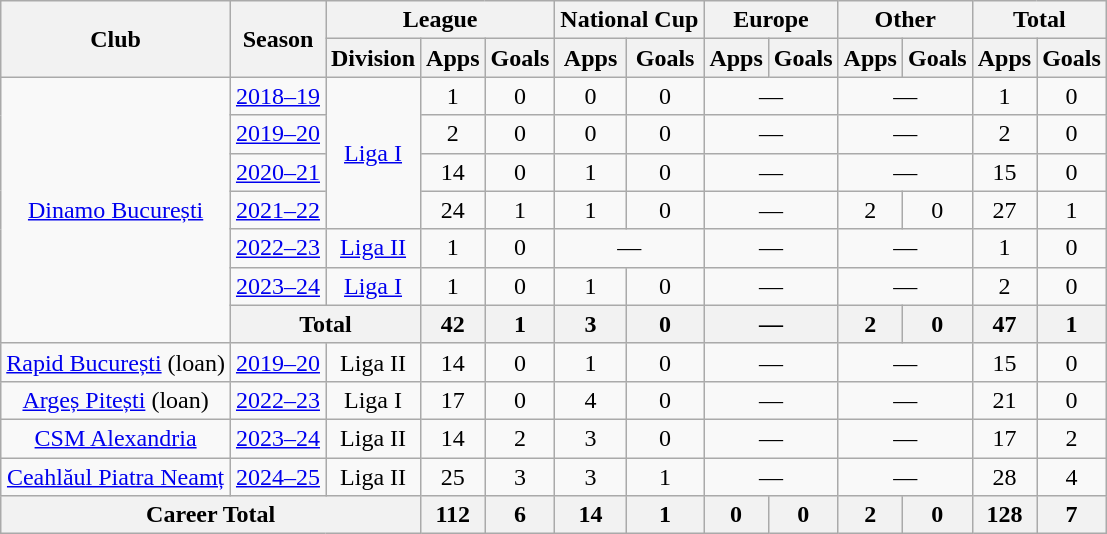<table class=wikitable style=text-align:center>
<tr>
<th rowspan=2>Club</th>
<th rowspan=2>Season</th>
<th colspan=3>League</th>
<th colspan=2>National Cup</th>
<th colspan=2>Europe</th>
<th colspan=2>Other</th>
<th colspan=2>Total</th>
</tr>
<tr>
<th>Division</th>
<th>Apps</th>
<th>Goals</th>
<th>Apps</th>
<th>Goals</th>
<th>Apps</th>
<th>Goals</th>
<th>Apps</th>
<th>Goals</th>
<th>Apps</th>
<th>Goals</th>
</tr>
<tr>
<td rowspan="7"><a href='#'>Dinamo București</a></td>
<td><a href='#'>2018–19</a></td>
<td rowspan="4"><a href='#'>Liga I</a></td>
<td>1</td>
<td>0</td>
<td>0</td>
<td>0</td>
<td colspan="2">—</td>
<td colspan="2">—</td>
<td>1</td>
<td>0</td>
</tr>
<tr>
<td><a href='#'>2019–20</a></td>
<td>2</td>
<td>0</td>
<td>0</td>
<td>0</td>
<td colspan="2">—</td>
<td colspan="2">—</td>
<td>2</td>
<td>0</td>
</tr>
<tr>
<td><a href='#'>2020–21</a></td>
<td>14</td>
<td>0</td>
<td>1</td>
<td>0</td>
<td colspan="2">—</td>
<td colspan="2">—</td>
<td>15</td>
<td>0</td>
</tr>
<tr>
<td><a href='#'>2021–22</a></td>
<td>24</td>
<td>1</td>
<td>1</td>
<td>0</td>
<td colspan="2">—</td>
<td>2</td>
<td>0</td>
<td>27</td>
<td>1</td>
</tr>
<tr>
<td><a href='#'>2022–23</a></td>
<td><a href='#'>Liga II</a></td>
<td>1</td>
<td>0</td>
<td colspan="2">—</td>
<td colspan="2">—</td>
<td colspan="2">—</td>
<td>1</td>
<td>0</td>
</tr>
<tr>
<td><a href='#'>2023–24</a></td>
<td><a href='#'>Liga I</a></td>
<td>1</td>
<td>0</td>
<td>1</td>
<td>0</td>
<td colspan="2">—</td>
<td colspan="2">—</td>
<td>2</td>
<td>0</td>
</tr>
<tr>
<th colspan="2">Total</th>
<th>42</th>
<th>1</th>
<th>3</th>
<th>0</th>
<th colspan="2">—</th>
<th>2</th>
<th>0</th>
<th>47</th>
<th>1</th>
</tr>
<tr>
<td><a href='#'>Rapid București</a> (loan)</td>
<td><a href='#'>2019–20</a></td>
<td rowspan="1">Liga II</td>
<td>14</td>
<td>0</td>
<td>1</td>
<td>0</td>
<td colspan="2">—</td>
<td colspan="2">—</td>
<td>15</td>
<td>0</td>
</tr>
<tr>
<td><a href='#'>Argeș Pitești</a> (loan)</td>
<td><a href='#'>2022–23</a></td>
<td>Liga I</td>
<td>17</td>
<td>0</td>
<td>4</td>
<td>0</td>
<td colspan="2">—</td>
<td colspan="2">—</td>
<td>21</td>
<td>0</td>
</tr>
<tr>
<td><a href='#'>CSM Alexandria</a></td>
<td><a href='#'>2023–24</a></td>
<td>Liga II</td>
<td>14</td>
<td>2</td>
<td>3</td>
<td>0</td>
<td colspan="2">—</td>
<td colspan="2">—</td>
<td>17</td>
<td>2</td>
</tr>
<tr>
<td><a href='#'>Ceahlăul Piatra Neamț</a></td>
<td><a href='#'>2024–25</a></td>
<td>Liga II</td>
<td>25</td>
<td>3</td>
<td>3</td>
<td>1</td>
<td colspan="2">—</td>
<td colspan="2">—</td>
<td>28</td>
<td>4</td>
</tr>
<tr>
<th colspan="3">Career Total</th>
<th>112</th>
<th>6</th>
<th>14</th>
<th>1</th>
<th>0</th>
<th>0</th>
<th>2</th>
<th>0</th>
<th>128</th>
<th>7</th>
</tr>
</table>
